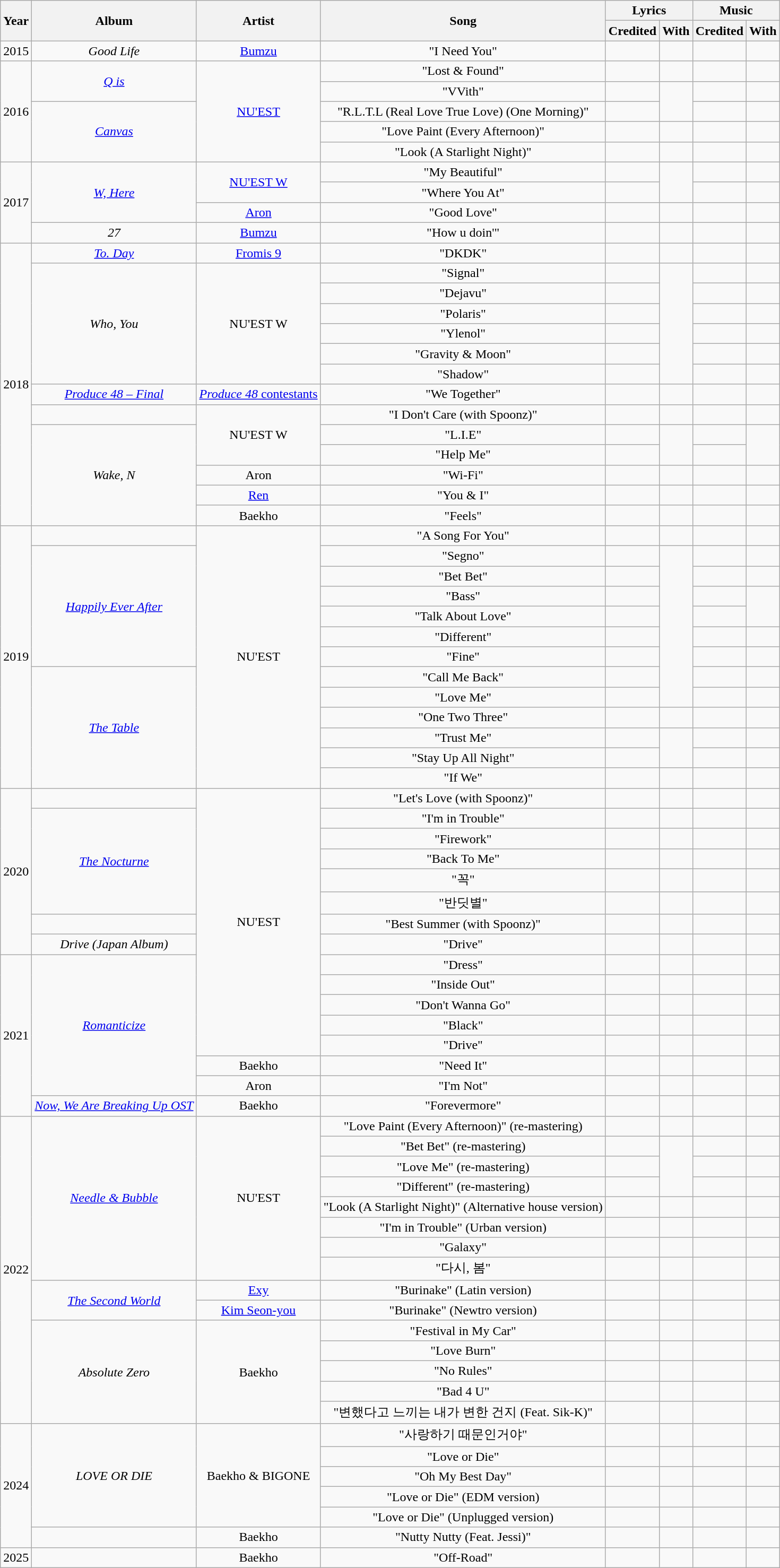<table class="wikitable">
<tr>
<th rowspan="2">Year</th>
<th rowspan="2">Album</th>
<th rowspan="2">Artist</th>
<th rowspan="2">Song</th>
<th colspan="2">Lyrics</th>
<th colspan="2">Music</th>
</tr>
<tr>
<th>Credited</th>
<th>With</th>
<th>Credited</th>
<th>With</th>
</tr>
<tr>
<td>2015</td>
<td align="center"><em>Good Life</em></td>
<td align="center"><a href='#'>Bumzu</a></td>
<td align="center">"I Need You" </td>
<td></td>
<td align="center"></td>
<td></td>
<td></td>
</tr>
<tr>
<td rowspan="5">2016</td>
<td align="center" rowspan="2"><em><a href='#'>Q is</a></em></td>
<td align="center" rowspan="5"><a href='#'>NU'EST</a></td>
<td align="center">"Lost & Found" </td>
<td></td>
<td align="center"></td>
<td></td>
<td align="center"></td>
</tr>
<tr>
<td align="center">"VVith" </td>
<td></td>
<td align="center" rowspan="2"></td>
<td></td>
<td align="center"></td>
</tr>
<tr>
<td align="center" rowspan="3"><em><a href='#'>Canvas</a></em></td>
<td align="center">"R.L.T.L (Real Love True Love) (One Morning)"</td>
<td></td>
<td></td>
<td></td>
</tr>
<tr>
<td align="center">"Love Paint (Every Afternoon)"</td>
<td></td>
<td align="center"></td>
<td></td>
<td></td>
</tr>
<tr>
<td align="center">"Look (A Starlight Night)"</td>
<td></td>
<td></td>
<td></td>
<td></td>
</tr>
<tr>
<td rowspan="4">2017</td>
<td align="center" rowspan="3"><em><a href='#'>W, Here</a></em></td>
<td align="center" rowspan="2"><a href='#'>NU'EST W</a></td>
<td align="center">"My Beautiful" </td>
<td></td>
<td align="center" rowspan="2"></td>
<td></td>
<td align="center"></td>
</tr>
<tr>
<td align="center">"Where You At"</td>
<td></td>
<td></td>
<td align="center"></td>
</tr>
<tr>
<td align="center"><a href='#'>Aron</a></td>
<td align="center">"Good Love"</td>
<td></td>
<td align="center"></td>
<td></td>
<td align="center"></td>
</tr>
<tr>
<td align="center"><em>27</em></td>
<td align="center"><a href='#'>Bumzu</a></td>
<td align="center">"How u doin'"</td>
<td></td>
<td align="center"></td>
<td></td>
<td></td>
</tr>
<tr>
<td rowspan="14">2018</td>
<td align="center"><em><a href='#'>To. Day</a></em></td>
<td align="center"><a href='#'>Fromis 9</a></td>
<td align="center">"DKDK" </td>
<td></td>
<td></td>
<td></td>
<td></td>
</tr>
<tr>
<td align="center" rowspan="6"><em>Who, You</em></td>
<td align="center" rowspan="6">NU'EST W</td>
<td align="center">"Signal"</td>
<td></td>
<td align="center" rowspan="6"></td>
<td></td>
<td align="center"></td>
</tr>
<tr>
<td align="center">"Dejavu"</td>
<td></td>
<td></td>
<td align="center"></td>
</tr>
<tr>
<td align="center">"Polaris" </td>
<td></td>
<td></td>
<td align="center"></td>
</tr>
<tr>
<td align="center">"Ylenol"</td>
<td></td>
<td></td>
<td></td>
</tr>
<tr>
<td align="center">"Gravity & Moon" </td>
<td></td>
<td></td>
<td align="center"></td>
</tr>
<tr>
<td align="center">"Shadow"</td>
<td></td>
<td></td>
<td align="center"></td>
</tr>
<tr>
<td align="center"><em><a href='#'>Produce 48 – Final</a></em></td>
<td align="center"><a href='#'><em>Produce 48</em> contestants</a></td>
<td align="center">"We Together" </td>
<td></td>
<td></td>
<td></td>
<td></td>
</tr>
<tr>
<td></td>
<td align="center" rowspan="3">NU'EST W</td>
<td align="center">"I Don't Care (with Spoonz)"</td>
<td></td>
<td></td>
<td></td>
<td></td>
</tr>
<tr>
<td align="center" rowspan="5"><em>Wake, N</em></td>
<td align="center">"L.I.E"</td>
<td></td>
<td align="center" rowspan="2"></td>
<td></td>
<td align="center" rowspan="2"></td>
</tr>
<tr>
<td align="center">"Help Me"</td>
<td></td>
<td></td>
</tr>
<tr>
<td align="center">Aron</td>
<td align="center">"Wi-Fi"</td>
<td></td>
<td align="center"></td>
<td></td>
<td align="center"></td>
</tr>
<tr>
<td align="center"><a href='#'>Ren</a></td>
<td align="center">"You & I" </td>
<td></td>
<td></td>
<td></td>
<td align="center"></td>
</tr>
<tr>
<td align="center">Baekho</td>
<td align="center">"Feels"</td>
<td></td>
<td align="center"></td>
<td></td>
<td align="center"></td>
</tr>
<tr>
<td rowspan="13">2019</td>
<td></td>
<td align="center" rowspan="13">NU'EST</td>
<td align="center">"A Song For You" </td>
<td></td>
<td align="center"></td>
<td></td>
<td></td>
</tr>
<tr>
<td align="center" rowspan="6"><em><a href='#'>Happily Ever After</a></em></td>
<td align="center">"Segno"</td>
<td></td>
<td align="center" rowspan="8"></td>
<td></td>
<td align="center"></td>
</tr>
<tr>
<td align="center">"Bet Bet"</td>
<td></td>
<td></td>
<td align="center"></td>
</tr>
<tr>
<td align="center">"Bass"</td>
<td></td>
<td></td>
<td align="center" rowspan="2"></td>
</tr>
<tr>
<td align="center">"Talk About Love"</td>
<td></td>
<td></td>
</tr>
<tr>
<td align="center">"Different"</td>
<td></td>
<td></td>
<td align="center"></td>
</tr>
<tr>
<td align="center">"Fine"</td>
<td></td>
<td></td>
<td align="center"></td>
</tr>
<tr>
<td align="center" rowspan="6"><em><a href='#'>The Table</a></em></td>
<td align="center">"Call Me Back"</td>
<td></td>
<td></td>
<td align="center"></td>
</tr>
<tr>
<td align="center">"Love Me"</td>
<td></td>
<td></td>
<td align="center"></td>
</tr>
<tr>
<td align="center">"One Two Three"</td>
<td></td>
<td align="center"></td>
<td></td>
<td align="center"></td>
</tr>
<tr>
<td align="center">"Trust Me"</td>
<td></td>
<td align="center" rowspan="2"></td>
<td></td>
<td align="center"></td>
</tr>
<tr>
<td align="center">"Stay Up All Night" </td>
<td></td>
<td></td>
<td align="center"></td>
</tr>
<tr>
<td align="center">"If We" </td>
<td></td>
<td align="center"></td>
<td></td>
<td align="center"></td>
</tr>
<tr>
<td rowspan="8">2020</td>
<td></td>
<td rowspan="13" align="center">NU'EST</td>
<td align="center">"Let's Love (with Spoonz)"</td>
<td></td>
<td align="center"></td>
<td></td>
<td align="center"></td>
</tr>
<tr>
<td align="center" rowspan="5"><em><a href='#'>The Nocturne</a></em></td>
<td align="center">"I'm in Trouble"</td>
<td></td>
<td align="center"></td>
<td></td>
<td align="center"></td>
</tr>
<tr>
<td align="center">"Firework"</td>
<td></td>
<td align="center"></td>
<td></td>
<td align="center"></td>
</tr>
<tr>
<td align="center">"Back To Me"</td>
<td></td>
<td align="center"></td>
<td></td>
<td align="center"></td>
</tr>
<tr>
<td align="center">"꼭"</td>
<td></td>
<td align="center"></td>
<td></td>
<td align="center"></td>
</tr>
<tr>
<td align="center">"반딧별"</td>
<td></td>
<td align="center"></td>
<td></td>
<td align="center"></td>
</tr>
<tr>
<td></td>
<td align="center">"Best Summer (with Spoonz)"</td>
<td></td>
<td align="center"></td>
<td></td>
<td align="center"></td>
</tr>
<tr>
<td align="center"><em>Drive (Japan Album)</em></td>
<td align="center">"Drive"</td>
<td></td>
<td align="center"></td>
<td></td>
<td align="center"></td>
</tr>
<tr>
<td rowspan="8">2021</td>
<td align="center" rowspan="7"><em><a href='#'>Romanticize</a></em></td>
<td align="center">"Dress"</td>
<td></td>
<td align="center"></td>
<td></td>
<td align="center"></td>
</tr>
<tr>
<td align="center">"Inside Out"</td>
<td></td>
<td align="center"></td>
<td></td>
<td align="center"></td>
</tr>
<tr>
<td align="center">"Don't Wanna Go"</td>
<td></td>
<td align="center"></td>
<td></td>
<td align="center"></td>
</tr>
<tr>
<td align="center">"Black"</td>
<td></td>
<td align="center"></td>
<td></td>
<td align="center"></td>
</tr>
<tr>
<td align="center">"Drive"</td>
<td></td>
<td align="center"></td>
<td></td>
<td align="center"></td>
</tr>
<tr>
<td align="center">Baekho</td>
<td align="center">"Need It"</td>
<td></td>
<td align="center"></td>
<td></td>
<td align="center"></td>
</tr>
<tr>
<td align="center">Aron</td>
<td align="center">"I'm Not"</td>
<td></td>
<td align="center"></td>
<td></td>
<td></td>
</tr>
<tr>
<td align="center"><em><a href='#'>Now, We Are Breaking Up OST</a></em></td>
<td align="center">Baekho</td>
<td align="center">"Forevermore"</td>
<td></td>
<td></td>
<td></td>
<td></td>
</tr>
<tr>
<td rowspan="15">2022</td>
<td rowspan="8" align="center"><em><a href='#'>Needle & Bubble</a></em></td>
<td rowspan="8" align="center">NU'EST</td>
<td align="center">"Love Paint (Every Afternoon)" (re-mastering)</td>
<td></td>
<td align="center"></td>
<td></td>
<td></td>
</tr>
<tr>
<td align="center">"Bet Bet" (re-mastering)</td>
<td></td>
<td rowspan="3" align="center"></td>
<td></td>
<td align="center"></td>
</tr>
<tr>
<td align="center">"Love Me" (re-mastering)</td>
<td></td>
<td></td>
<td align="center"></td>
</tr>
<tr>
<td align="center">"Different" (re-mastering)</td>
<td></td>
<td></td>
<td align="center"></td>
</tr>
<tr>
<td align="center">"Look (A Starlight Night)" (Alternative house version)</td>
<td></td>
<td align="center"></td>
<td></td>
<td></td>
</tr>
<tr>
<td align="center">"I'm in Trouble" (Urban version)</td>
<td></td>
<td align="center"></td>
<td></td>
<td align="center"></td>
</tr>
<tr>
<td align="center">"Galaxy"</td>
<td></td>
<td align="center"></td>
<td></td>
<td align="center"></td>
</tr>
<tr>
<td align="center">"다시, 봄"</td>
<td></td>
<td align="center"></td>
<td></td>
<td align="center"></td>
</tr>
<tr>
<td rowspan="2" align="center"><em><a href='#'>The Second World</a></em></td>
<td align="center"><a href='#'>Exy</a></td>
<td align="center">"Burinake" (Latin version) </td>
<td></td>
<td align="center"></td>
<td></td>
<td align="center"></td>
</tr>
<tr>
<td align="center"><a href='#'>Kim Seon-you</a></td>
<td align="center">"Burinake" (Newtro version) </td>
<td></td>
<td align="center"></td>
<td></td>
<td align="center"></td>
</tr>
<tr>
<td rowspan="5" align="center"><em>Absolute Zero</em></td>
<td rowspan="5" align="center">Baekho</td>
<td align="center">"Festival in My Car"</td>
<td></td>
<td align="center"></td>
<td></td>
<td align="center"></td>
</tr>
<tr>
<td align="center">"Love Burn"</td>
<td></td>
<td align="center"></td>
<td></td>
<td></td>
</tr>
<tr>
<td align="center">"No Rules"</td>
<td></td>
<td align="center"></td>
<td></td>
<td align="center"></td>
</tr>
<tr>
<td align="center">"Bad 4 U"</td>
<td></td>
<td align="center"></td>
<td></td>
<td></td>
</tr>
<tr>
<td align="center">"변했다고 느끼는 내가 변한 건지 (Feat. Sik-K)" </td>
<td></td>
<td align="center"></td>
<td></td>
<td align="center"></td>
</tr>
<tr>
<td rowspan="6">2024</td>
<td rowspan="5" align="center"><em>LOVE OR DIE</em></td>
<td rowspan="5" align="center">Baekho & BIGONE</td>
<td align="center">"사랑하기 때문인거야" </td>
<td></td>
<td></td>
<td></td>
<td align="center"></td>
</tr>
<tr>
<td align="center">"Love or Die"</td>
<td></td>
<td></td>
<td></td>
<td align="center"></td>
</tr>
<tr>
<td align="center">"Oh My Best Day"</td>
<td></td>
<td></td>
<td></td>
<td align="center"></td>
</tr>
<tr>
<td align="center">"Love or Die" (EDM version)</td>
<td></td>
<td></td>
<td></td>
<td align="center"></td>
</tr>
<tr>
<td align="center">"Love or Die" (Unplugged version)</td>
<td></td>
<td></td>
<td></td>
<td align="center"></td>
</tr>
<tr>
<td></td>
<td align="center">Baekho</td>
<td align="center">"Nutty Nutty (Feat. Jessi)"</td>
<td></td>
<td align="center"></td>
<td></td>
<td></td>
</tr>
<tr>
<td>2025</td>
<td></td>
<td align="center">Baekho</td>
<td align="center">"Off-Road"</td>
<td></td>
<td align="center"></td>
<td></td>
<td align="center"></td>
</tr>
</table>
